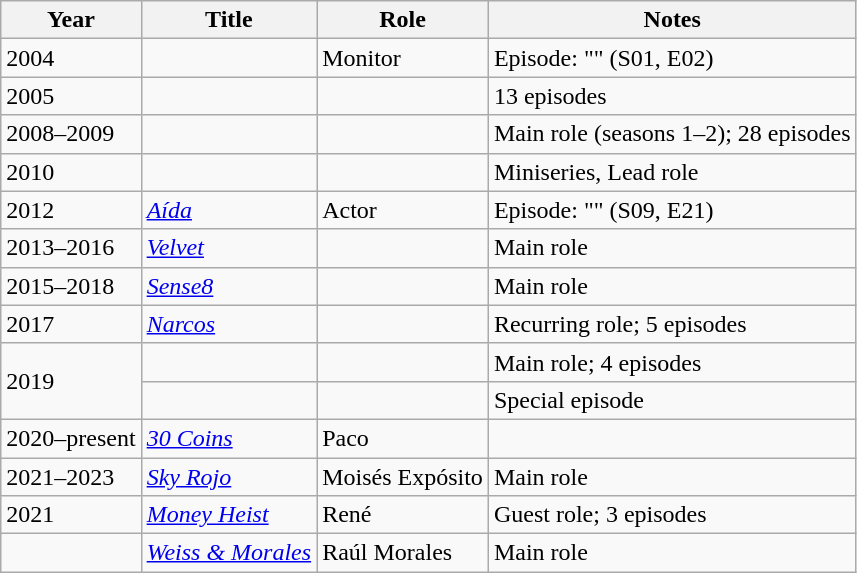<table class="wikitable sortable">
<tr>
<th>Year</th>
<th>Title</th>
<th>Role</th>
<th class="unsortable">Notes</th>
</tr>
<tr>
<td>2004</td>
<td></td>
<td>Monitor</td>
<td>Episode: "" (S01, E02)</td>
</tr>
<tr>
<td>2005</td>
<td></td>
<td></td>
<td>13 episodes</td>
</tr>
<tr>
<td>2008–2009</td>
<td></td>
<td></td>
<td>Main role (seasons 1–2); 28 episodes</td>
</tr>
<tr>
<td>2010</td>
<td></td>
<td></td>
<td>Miniseries, Lead role</td>
</tr>
<tr>
<td>2012</td>
<td><em><a href='#'>Aída</a></em></td>
<td>Actor</td>
<td>Episode: "" (S09, E21)</td>
</tr>
<tr>
<td>2013–2016</td>
<td><em><a href='#'>Velvet</a></em></td>
<td></td>
<td>Main role</td>
</tr>
<tr>
<td>2015–2018</td>
<td><em><a href='#'>Sense8</a></em></td>
<td></td>
<td>Main role</td>
</tr>
<tr>
<td>2017</td>
<td><em><a href='#'>Narcos</a></em></td>
<td></td>
<td>Recurring role; 5 episodes</td>
</tr>
<tr>
<td rowspan="2">2019</td>
<td></td>
<td></td>
<td>Main role; 4 episodes</td>
</tr>
<tr>
<td></td>
<td></td>
<td>Special episode</td>
</tr>
<tr>
<td>2020–present</td>
<td><em><a href='#'>30 Coins</a></em></td>
<td>Paco</td>
<td></td>
</tr>
<tr>
<td>2021–2023</td>
<td><em><a href='#'>Sky Rojo</a></em></td>
<td>Moisés Expósito</td>
<td>Main role</td>
</tr>
<tr>
<td>2021</td>
<td><em><a href='#'>Money Heist</a></em></td>
<td>René</td>
<td>Guest role; 3 episodes</td>
</tr>
<tr>
<td></td>
<td><em><a href='#'>Weiss & Morales</a></em></td>
<td>Raúl Morales</td>
<td>Main role</td>
</tr>
</table>
